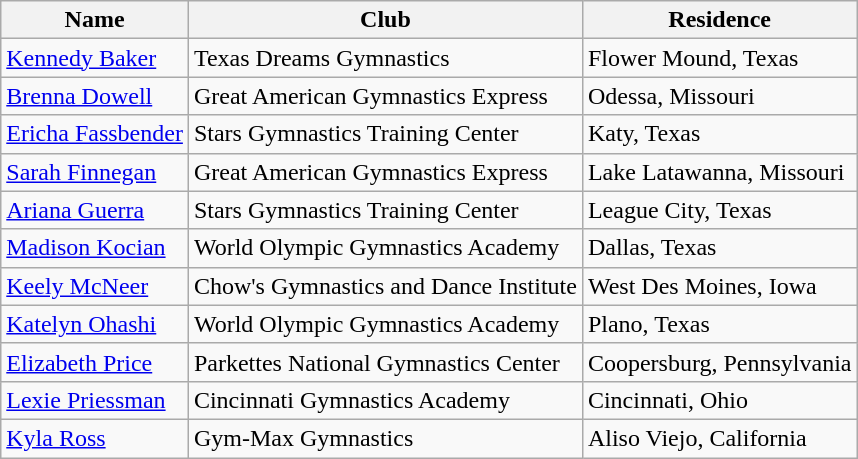<table class="wikitable">
<tr>
<th>Name</th>
<th>Club</th>
<th>Residence</th>
</tr>
<tr>
<td><a href='#'>Kennedy Baker</a></td>
<td>Texas Dreams Gymnastics</td>
<td>Flower Mound, Texas</td>
</tr>
<tr>
<td><a href='#'>Brenna Dowell</a></td>
<td>Great American Gymnastics Express</td>
<td>Odessa, Missouri</td>
</tr>
<tr>
<td><a href='#'>Ericha Fassbender</a></td>
<td>Stars Gymnastics Training Center</td>
<td>Katy, Texas</td>
</tr>
<tr>
<td><a href='#'>Sarah Finnegan</a></td>
<td>Great American Gymnastics Express</td>
<td>Lake Latawanna, Missouri</td>
</tr>
<tr>
<td><a href='#'>Ariana Guerra</a></td>
<td>Stars Gymnastics Training Center</td>
<td>League City, Texas</td>
</tr>
<tr>
<td><a href='#'>Madison Kocian</a></td>
<td>World Olympic Gymnastics Academy</td>
<td>Dallas, Texas</td>
</tr>
<tr>
<td><a href='#'>Keely McNeer</a></td>
<td>Chow's Gymnastics and Dance Institute</td>
<td>West Des Moines, Iowa</td>
</tr>
<tr>
<td><a href='#'>Katelyn Ohashi</a></td>
<td>World Olympic Gymnastics Academy</td>
<td>Plano, Texas</td>
</tr>
<tr>
<td><a href='#'>Elizabeth Price</a></td>
<td>Parkettes National Gymnastics Center</td>
<td>Coopersburg, Pennsylvania</td>
</tr>
<tr>
<td><a href='#'>Lexie Priessman</a></td>
<td>Cincinnati Gymnastics Academy</td>
<td>Cincinnati, Ohio</td>
</tr>
<tr>
<td><a href='#'>Kyla Ross</a></td>
<td>Gym-Max Gymnastics</td>
<td>Aliso Viejo, California</td>
</tr>
</table>
